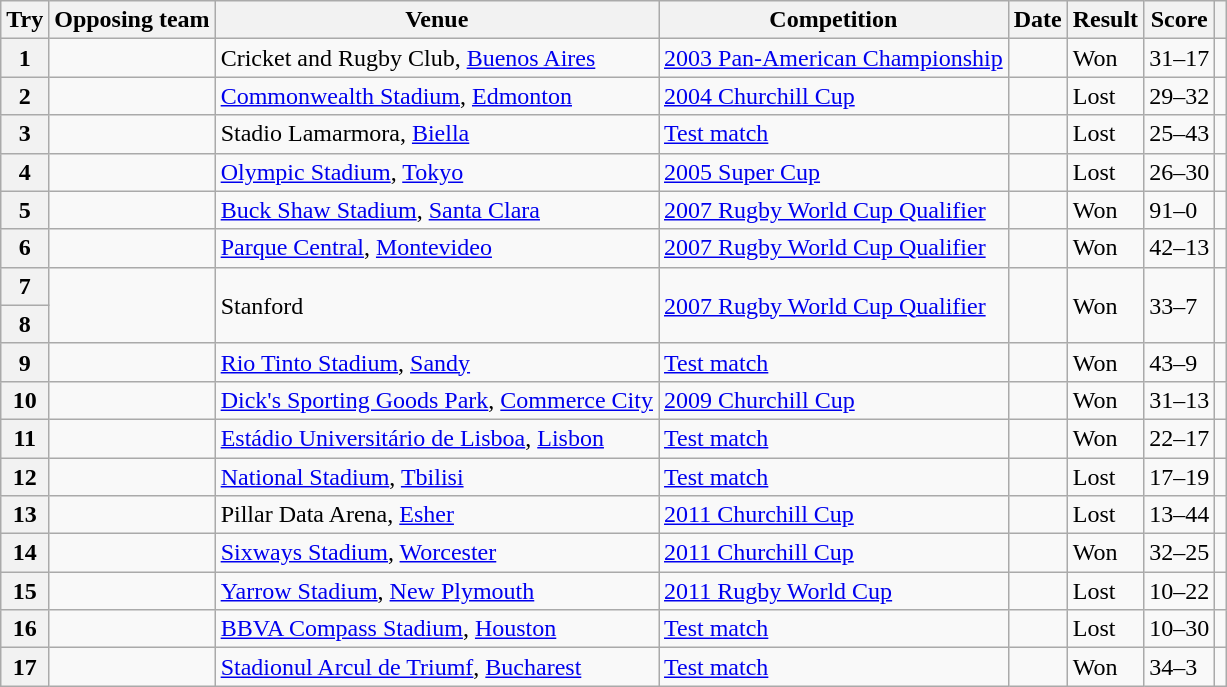<table class="wikitable sortable">
<tr>
<th scope=col>Try</th>
<th scope=col>Opposing team</th>
<th scope=col>Venue</th>
<th scope=col>Competition</th>
<th scope=col>Date</th>
<th scope=col>Result</th>
<th scope=col>Score</th>
<th scope=col class=unsortable></th>
</tr>
<tr>
<th scope=row>1</th>
<td></td>
<td>Cricket and Rugby Club, <a href='#'>Buenos Aires</a></td>
<td><a href='#'>2003 Pan-American Championship</a></td>
<td></td>
<td>Won</td>
<td>31–17</td>
<td></td>
</tr>
<tr>
<th scope=row>2</th>
<td></td>
<td><a href='#'>Commonwealth Stadium</a>, <a href='#'>Edmonton</a></td>
<td><a href='#'>2004 Churchill Cup</a></td>
<td></td>
<td>Lost</td>
<td>29–32</td>
<td></td>
</tr>
<tr>
<th scope=row>3</th>
<td></td>
<td>Stadio Lamarmora, <a href='#'>Biella</a></td>
<td><a href='#'>Test match</a></td>
<td></td>
<td>Lost</td>
<td>25–43</td>
<td></td>
</tr>
<tr>
<th scope=row>4</th>
<td></td>
<td><a href='#'>Olympic Stadium</a>, <a href='#'>Tokyo</a></td>
<td><a href='#'>2005 Super Cup</a></td>
<td></td>
<td>Lost</td>
<td>26–30</td>
<td></td>
</tr>
<tr>
<th scope=row>5</th>
<td></td>
<td><a href='#'>Buck Shaw Stadium</a>, <a href='#'>Santa Clara</a></td>
<td><a href='#'>2007 Rugby World Cup Qualifier</a></td>
<td></td>
<td>Won</td>
<td>91–0</td>
<td></td>
</tr>
<tr>
<th scope=row>6</th>
<td></td>
<td><a href='#'>Parque Central</a>, <a href='#'>Montevideo</a></td>
<td><a href='#'>2007 Rugby World Cup Qualifier</a></td>
<td></td>
<td>Won</td>
<td>42–13</td>
<td></td>
</tr>
<tr>
<th scope=row>7</th>
<td rowspan=2></td>
<td rowspan=2>Stanford</td>
<td rowspan=2><a href='#'>2007 Rugby World Cup Qualifier</a></td>
<td rowspan=2></td>
<td rowspan=2>Won</td>
<td rowspan=2>33–7</td>
<td rowspan=2></td>
</tr>
<tr>
<th scope=row>8</th>
</tr>
<tr>
<th scope=row>9</th>
<td></td>
<td><a href='#'>Rio Tinto Stadium</a>, <a href='#'>Sandy</a></td>
<td><a href='#'>Test match</a></td>
<td></td>
<td>Won</td>
<td>43–9</td>
<td></td>
</tr>
<tr>
<th scope=row>10</th>
<td></td>
<td><a href='#'>Dick's Sporting Goods Park</a>, <a href='#'>Commerce City</a></td>
<td><a href='#'>2009 Churchill Cup</a></td>
<td></td>
<td>Won</td>
<td>31–13</td>
<td></td>
</tr>
<tr>
<th scope=row>11</th>
<td></td>
<td><a href='#'>Estádio Universitário de Lisboa</a>, <a href='#'>Lisbon</a></td>
<td><a href='#'>Test match</a></td>
<td></td>
<td>Won</td>
<td>22–17</td>
<td></td>
</tr>
<tr>
<th scope=row>12</th>
<td></td>
<td><a href='#'>National Stadium</a>, <a href='#'>Tbilisi</a></td>
<td><a href='#'>Test match</a></td>
<td></td>
<td>Lost</td>
<td>17–19</td>
<td></td>
</tr>
<tr>
<th scope=row>13</th>
<td></td>
<td>Pillar Data Arena, <a href='#'>Esher</a></td>
<td><a href='#'>2011 Churchill Cup</a></td>
<td></td>
<td>Lost</td>
<td>13–44</td>
<td></td>
</tr>
<tr>
<th scope=row>14</th>
<td></td>
<td><a href='#'>Sixways Stadium</a>, <a href='#'>Worcester</a></td>
<td><a href='#'>2011 Churchill Cup</a></td>
<td></td>
<td>Won</td>
<td>32–25</td>
<td></td>
</tr>
<tr>
<th scope=row>15</th>
<td></td>
<td><a href='#'>Yarrow Stadium</a>, <a href='#'>New Plymouth</a></td>
<td><a href='#'>2011 Rugby World Cup</a></td>
<td></td>
<td>Lost</td>
<td>10–22</td>
<td></td>
</tr>
<tr>
<th scope=row>16</th>
<td></td>
<td><a href='#'>BBVA Compass Stadium</a>, <a href='#'>Houston</a></td>
<td><a href='#'>Test match</a></td>
<td></td>
<td>Lost</td>
<td>10–30</td>
<td></td>
</tr>
<tr>
<th scope=row>17</th>
<td></td>
<td><a href='#'>Stadionul Arcul de Triumf</a>, <a href='#'>Bucharest</a></td>
<td><a href='#'>Test match</a></td>
<td></td>
<td>Won</td>
<td>34–3</td>
<td></td>
</tr>
</table>
